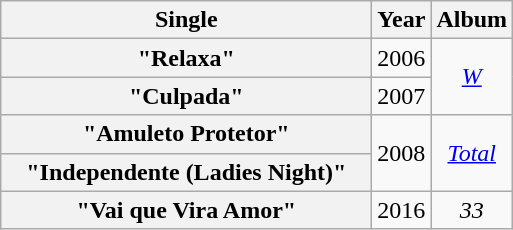<table class="wikitable plainrowheaders" style="text-align:center;" border="1">
<tr>
<th scope="colw" style="width:15em;">Single</th>
<th scope="col">Year</th>
<th scope="col">Album</th>
</tr>
<tr>
<th scope="row">"Relaxa"</th>
<td>2006</td>
<td rowspan="2"><em><a href='#'>W</a></em></td>
</tr>
<tr>
<th scope="row">"Culpada"</th>
<td>2007</td>
</tr>
<tr>
<th scope="row">"Amuleto Protetor"</th>
<td rowspan="2">2008</td>
<td rowspan="2"><em><a href='#'>Total</a></em></td>
</tr>
<tr>
<th scope="row">"Independente (Ladies Night)"</th>
</tr>
<tr>
<th scope="row">"Vai que Vira Amor"</th>
<td rowspan="1">2016</td>
<td rowspan="1"><em>33</em></td>
</tr>
</table>
